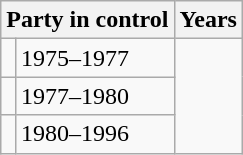<table class="wikitable">
<tr>
<th colspan="2">Party in control</th>
<th>Years</th>
</tr>
<tr>
<td></td>
<td>1975–1977</td>
</tr>
<tr>
<td></td>
<td>1977–1980</td>
</tr>
<tr>
<td></td>
<td>1980–1996</td>
</tr>
</table>
